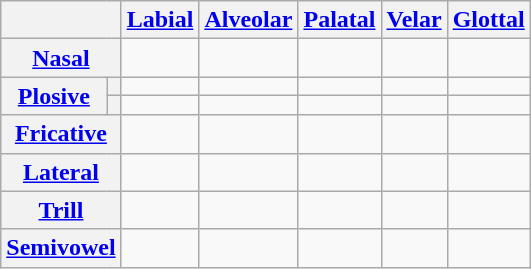<table class="wikitable" style="text-align:center">
<tr>
<th colspan="2"></th>
<th><a href='#'>Labial</a></th>
<th><a href='#'>Alveolar</a></th>
<th><a href='#'>Palatal</a></th>
<th><a href='#'>Velar</a></th>
<th><a href='#'>Glottal</a></th>
</tr>
<tr>
<th colspan="2"><a href='#'>Nasal</a></th>
<td></td>
<td></td>
<td></td>
<td></td>
<td></td>
</tr>
<tr>
<th rowspan="2"><a href='#'>Plosive</a></th>
<th></th>
<td></td>
<td></td>
<td></td>
<td></td>
<td></td>
</tr>
<tr>
<th></th>
<td></td>
<td></td>
<td></td>
<td></td>
<td></td>
</tr>
<tr>
<th colspan="2"><a href='#'>Fricative</a></th>
<td></td>
<td></td>
<td></td>
<td></td>
<td></td>
</tr>
<tr>
<th colspan="2"><a href='#'>Lateral</a></th>
<td></td>
<td></td>
<td></td>
<td></td>
<td></td>
</tr>
<tr>
<th colspan="2"><a href='#'>Trill</a></th>
<td></td>
<td></td>
<td></td>
<td></td>
<td></td>
</tr>
<tr>
<th colspan="2"><a href='#'>Semivowel</a></th>
<td></td>
<td></td>
<td></td>
<td></td>
<td></td>
</tr>
</table>
